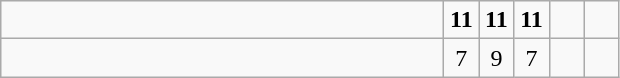<table class="wikitable">
<tr>
<td style="width:18em"><strong></strong></td>
<td align=center style="width:1em"><strong>11</strong></td>
<td align=center style="width:1em"><strong>11</strong></td>
<td align=center style="width:1em"><strong>11</strong></td>
<td align=center style="width:1em"></td>
<td align=center style="width:1em"></td>
</tr>
<tr>
<td style="width:18em"></td>
<td align=center style="width:1em">7</td>
<td align=center style="width:1em">9</td>
<td align=center style="width:1em">7</td>
<td align=center style="width:1em"></td>
<td align=center style="width:1em"></td>
</tr>
</table>
